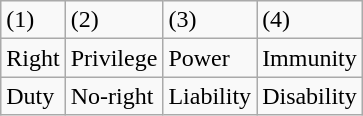<table class="wikitable">
<tr>
<td>(1)</td>
<td>(2)</td>
<td>(3)</td>
<td>(4)</td>
</tr>
<tr>
<td>Right</td>
<td>Privilege</td>
<td>Power</td>
<td>Immunity</td>
</tr>
<tr>
<td>Duty</td>
<td>No-right</td>
<td>Liability</td>
<td>Disability</td>
</tr>
</table>
